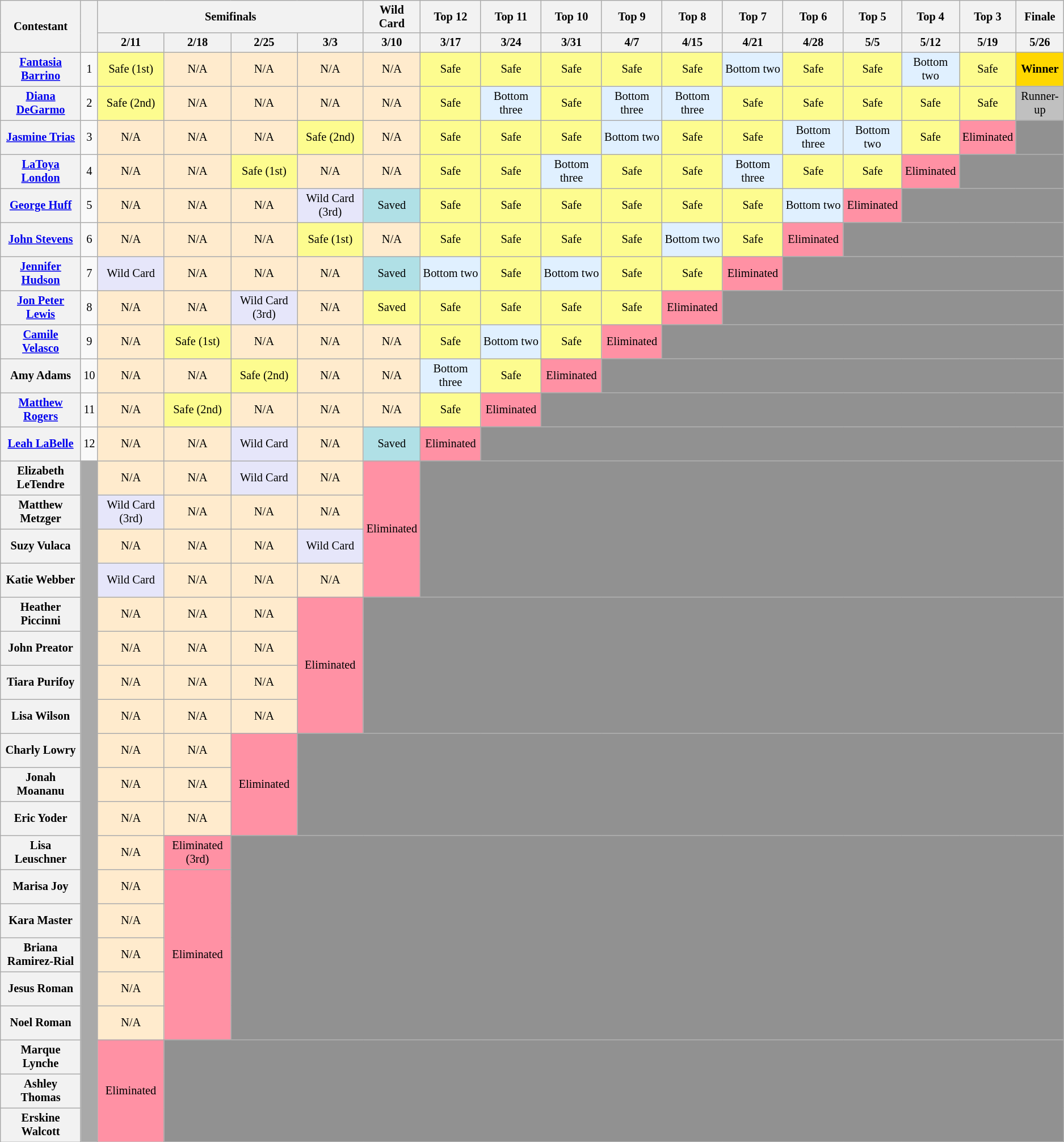<table class="wikitable" style="text-align:center; font-size:85%;">
<tr>
<th scope="col" rowspan="2">Contestant</th>
<th scope="col" rowspan="2"></th>
<th scope="col" colspan="4">Semifinals</th>
<th scope="col">Wild Card</th>
<th scope="col">Top 12</th>
<th scope="col">Top 11</th>
<th scope="col">Top 10</th>
<th scope="col">Top 9</th>
<th scope="col">Top 8</th>
<th scope="col">Top 7</th>
<th scope="col">Top 6</th>
<th scope="col">Top 5</th>
<th scope="col">Top 4</th>
<th scope="col">Top 3</th>
<th scope="col">Finale</th>
</tr>
<tr>
<th>2/11</th>
<th>2/18</th>
<th>2/25</th>
<th>3/3</th>
<th>3/10</th>
<th>3/17</th>
<th>3/24</th>
<th>3/31</th>
<th>4/7</th>
<th>4/15</th>
<th>4/21</th>
<th>4/28</th>
<th>5/5</th>
<th>5/12</th>
<th>5/19</th>
<th>5/26</th>
</tr>
<tr style="height:40px">
<th scope="row"><a href='#'>Fantasia Barrino</a></th>
<td>1</td>
<td style="background:#FDFC8F;">Safe (1st)</td>
<td style="background:#FFEBCD;">N/A</td>
<td style="background:#FFEBCD;">N/A</td>
<td style="background:#FFEBCD;">N/A</td>
<td style="background:#FFEBCD;">N/A</td>
<td style="background:#FDFC8F;">Safe</td>
<td style="background:#FDFC8F;">Safe</td>
<td style="background:#FDFC8F;">Safe</td>
<td style="background:#FDFC8F;">Safe</td>
<td style="background:#FDFC8F;">Safe</td>
<td style="background:#e0f0ff">Bottom two</td>
<td style="background:#FDFC8F;">Safe</td>
<td style="background:#FDFC8F;">Safe</td>
<td style="background:#e0f0ff">Bottom two</td>
<td style="background:#FDFC8F;">Safe</td>
<td style="background:gold;"><strong>Winner</strong></td>
</tr>
<tr style="height:40px">
<th scope="row"><a href='#'>Diana DeGarmo</a></th>
<td>2</td>
<td style="background:#FDFC8F;">Safe (2nd)</td>
<td style="background:#FFEBCD;">N/A</td>
<td style="background:#FFEBCD;">N/A</td>
<td style="background:#FFEBCD;">N/A</td>
<td style="background:#FFEBCD;">N/A</td>
<td style="background:#FDFC8F;">Safe</td>
<td style="background:#e0f0ff">Bottom three</td>
<td style="background:#FDFC8F;">Safe</td>
<td style="background:#e0f0ff">Bottom three</td>
<td style="background:#e0f0ff">Bottom three</td>
<td style="background:#FDFC8F;">Safe</td>
<td style="background:#FDFC8F;">Safe</td>
<td style="background:#FDFC8F;">Safe</td>
<td style="background:#FDFC8F;">Safe</td>
<td style="background:#FDFC8F;">Safe</td>
<td style="background:Silver;">Runner-up</td>
</tr>
<tr style="height:40px">
<th scope="row"><a href='#'>Jasmine Trias</a></th>
<td>3</td>
<td style="background:#FFEBCD;">N/A</td>
<td style="background:#FFEBCD;">N/A</td>
<td style="background:#FFEBCD;">N/A</td>
<td style="background:#FDFC8F;">Safe (2nd)</td>
<td style="background:#FFEBCD;">N/A</td>
<td style="background:#FDFC8F;">Safe</td>
<td style="background:#FDFC8F;">Safe</td>
<td style="background:#FDFC8F;">Safe</td>
<td style="background:#e0f0ff">Bottom two</td>
<td style="background:#FDFC8F;">Safe</td>
<td style="background:#FDFC8F;">Safe</td>
<td style="background:#e0f0ff">Bottom three</td>
<td style="background:#e0f0ff">Bottom two</td>
<td style="background:#FDFC8F;">Safe</td>
<td style="background:#FF91A4;">Eliminated</td>
<td style="background:#919191;"></td>
</tr>
<tr style="height:40px">
<th scope="row"><a href='#'>LaToya London</a></th>
<td>4</td>
<td style="background:#FFEBCD;">N/A</td>
<td style="background:#FFEBCD;">N/A</td>
<td style="background:#FDFC8F;">Safe (1st)</td>
<td style="background:#FFEBCD;">N/A</td>
<td style="background:#FFEBCD;">N/A</td>
<td style="background:#FDFC8F;">Safe</td>
<td style="background:#FDFC8F;">Safe</td>
<td style="background:#e0f0ff">Bottom three</td>
<td style="background:#FDFC8F;">Safe</td>
<td style="background:#FDFC8F;">Safe</td>
<td style="background:#e0f0ff">Bottom three</td>
<td style="background:#FDFC8F;">Safe</td>
<td style="background:#FDFC8F;">Safe</td>
<td style="background:#FF91A4;">Eliminated</td>
<td colspan="2" style="background:#919191;"></td>
</tr>
<tr style="height:40px">
<th scope="row"><a href='#'>George Huff</a></th>
<td>5</td>
<td style="background:#FFEBCD;">N/A</td>
<td style="background:#FFEBCD;">N/A</td>
<td style="background:#FFEBCD;">N/A</td>
<td style="background:#E6E6FA;">Wild Card (3rd)</td>
<td style="background:#B0E0E6;">Saved</td>
<td style="background:#FDFC8F;">Safe</td>
<td style="background:#FDFC8F;">Safe</td>
<td style="background:#FDFC8F;">Safe</td>
<td style="background:#FDFC8F;">Safe</td>
<td style="background:#FDFC8F;">Safe</td>
<td style="background:#FDFC8F;">Safe</td>
<td style="background:#e0f0ff">Bottom two</td>
<td style="background:#FF91A4;">Eliminated</td>
<td colspan="3" style="background:#919191;"></td>
</tr>
<tr style="height:40px">
<th scope="row"><a href='#'>John Stevens</a></th>
<td>6</td>
<td style="background:#FFEBCD;">N/A</td>
<td style="background:#FFEBCD;">N/A</td>
<td style="background:#FFEBCD;">N/A</td>
<td style="background:#FDFC8F;">Safe (1st)</td>
<td style="background:#FFEBCD;">N/A</td>
<td style="background:#FDFC8F;">Safe</td>
<td style="background:#FDFC8F;">Safe</td>
<td style="background:#FDFC8F;">Safe</td>
<td style="background:#FDFC8F;">Safe</td>
<td style="background:#e0f0ff">Bottom two</td>
<td style="background:#FDFC8F;">Safe</td>
<td style="background:#FF91A4;">Eliminated</td>
<td colspan="4" style="background:#919191;"></td>
</tr>
<tr style="height:40px">
<th scope="row"><a href='#'>Jennifer Hudson</a></th>
<td>7</td>
<td style="background:#E6E6FA;">Wild Card</td>
<td style="background:#FFEBCD;">N/A</td>
<td style="background:#FFEBCD;">N/A</td>
<td style="background:#FFEBCD;">N/A</td>
<td style="background:#B0E0E6;">Saved</td>
<td style="background:#e0f0ff">Bottom two</td>
<td style="background:#FDFC8F;">Safe</td>
<td style="background:#e0f0ff">Bottom two</td>
<td style="background:#FDFC8F;">Safe</td>
<td style="background:#FDFC8F;">Safe</td>
<td style="background:#FF91A4;">Eliminated</td>
<td colspan="5" style="background:#919191;"></td>
</tr>
<tr style="height:40px">
<th scope="row"><a href='#'>Jon Peter Lewis</a></th>
<td>8</td>
<td style="background:#FFEBCD;">N/A</td>
<td style="background:#FFEBCD;">N/A</td>
<td style="background:#E6E6FA;">Wild Card (3rd)</td>
<td style="background:#FFEBCD;">N/A</td>
<td style="background:#FDFC8F;">Saved</td>
<td style="background:#FDFC8F;">Safe</td>
<td style="background:#FDFC8F;">Safe</td>
<td style="background:#FDFC8F;">Safe</td>
<td style="background:#FDFC8F;">Safe</td>
<td style="background:#FF91A4;">Eliminated</td>
<td colspan="6" style="background:#919191;"></td>
</tr>
<tr style="height:40px">
<th scope="row"><a href='#'>Camile Velasco</a></th>
<td>9</td>
<td style="background:#FFEBCD;">N/A</td>
<td style="background:#FDFC8F;">Safe (1st)</td>
<td style="background:#FFEBCD;">N/A</td>
<td style="background:#FFEBCD;">N/A</td>
<td style="background:#FFEBCD;">N/A</td>
<td style="background:#FDFC8F;">Safe</td>
<td style="background:#e0f0ff">Bottom two</td>
<td style="background:#FDFC8F;">Safe</td>
<td style="background:#FF91A4;">Eliminated</td>
<td colspan="7" style="background:#919191;"></td>
</tr>
<tr style="height:40px">
<th scope="row">Amy Adams</th>
<td>10</td>
<td style="background:#FFEBCD;">N/A</td>
<td style="background:#FFEBCD;">N/A</td>
<td style="background:#FDFC8F;">Safe (2nd)</td>
<td style="background:#FFEBCD;">N/A</td>
<td style="background:#FFEBCD;">N/A</td>
<td style="background:#e0f0ff">Bottom three</td>
<td style="background:#FDFC8F;">Safe</td>
<td style="background:#FF91A4;">Eliminated</td>
<td colspan="8" style="background:#919191;"></td>
</tr>
<tr style="height:40px">
<th scope="row"><a href='#'>Matthew Rogers</a></th>
<td>11</td>
<td style="background:#FFEBCD;">N/A</td>
<td style="background:#FDFC8F;">Safe (2nd)</td>
<td style="background:#FFEBCD;">N/A</td>
<td style="background:#FFEBCD;">N/A</td>
<td style="background:#FFEBCD;">N/A</td>
<td style="background:#FDFC8F;">Safe</td>
<td style="background:#FF91A4;">Eliminated</td>
<td colspan="9" style="background:#919191;"></td>
</tr>
<tr style="height:40px">
<th scope="row"><a href='#'>Leah LaBelle</a></th>
<td>12</td>
<td style="background:#FFEBCD;">N/A</td>
<td style="background:#FFEBCD;">N/A</td>
<td style="background:#E6E6FA;">Wild Card</td>
<td style="background:#FFEBCD;">N/A</td>
<td style="background:#B0E0E6;">Saved</td>
<td style="background:#FF91A4;">Eliminated</td>
<td colspan="10" style="background:#919191;"></td>
</tr>
<tr style="height:40px">
<th scope="row">Elizabeth LeTendre</th>
<td rowspan="20" bgcolor="darkgray"></td>
<td style="background:#FFEBCD;">N/A</td>
<td style="background:#FFEBCD;">N/A</td>
<td style="background:#E6E6FA;">Wild Card</td>
<td style="background:#FFEBCD;">N/A</td>
<td rowspan="4" style="background:#FF91A4;">Eliminated</td>
<td colspan="11" rowspan="4" style="background:#919191;"></td>
</tr>
<tr style="height:40px">
<th scope="row">Matthew Metzger</th>
<td style="background:#E6E6FA;">Wild Card (3rd)</td>
<td style="background:#FFEBCD;">N/A</td>
<td style="background:#FFEBCD;">N/A</td>
<td style="background:#FFEBCD;">N/A</td>
</tr>
<tr style="height:40px">
<th scope="row">Suzy Vulaca</th>
<td style="background:#FFEBCD;">N/A</td>
<td style="background:#FFEBCD;">N/A</td>
<td style="background:#FFEBCD;">N/A</td>
<td style="background:#E6E6FA;">Wild Card</td>
</tr>
<tr style="height:40px">
<th scope="row">Katie Webber</th>
<td style="background:#E6E6FA;">Wild Card</td>
<td style="background:#FFEBCD;">N/A</td>
<td style="background:#FFEBCD;">N/A</td>
<td style="background:#FFEBCD;">N/A</td>
</tr>
<tr style="height:40px">
<th scope="row">Heather Piccinni</th>
<td style="background:#FFEBCD;">N/A</td>
<td style="background:#FFEBCD;">N/A</td>
<td style="background:#FFEBCD;">N/A</td>
<td rowspan="4" style="background:#FF91A4;">Eliminated</td>
<td colspan="12" rowspan="4" style="background:#919191;"></td>
</tr>
<tr style="height:40px">
<th scope="row">John Preator</th>
<td style="background:#FFEBCD;">N/A</td>
<td style="background:#FFEBCD;">N/A</td>
<td style="background:#FFEBCD;">N/A</td>
</tr>
<tr style="height:40px">
<th scope="row">Tiara Purifoy</th>
<td style="background:#FFEBCD;">N/A</td>
<td style="background:#FFEBCD;">N/A</td>
<td style="background:#FFEBCD;">N/A</td>
</tr>
<tr style="height:40px">
<th scope="row">Lisa Wilson</th>
<td style="background:#FFEBCD;">N/A</td>
<td style="background:#FFEBCD;">N/A</td>
<td style="background:#FFEBCD;">N/A</td>
</tr>
<tr style="height:40px">
<th scope="row">Charly Lowry</th>
<td style="background:#FFEBCD;">N/A</td>
<td style="background:#FFEBCD;">N/A</td>
<td rowspan="3" style="background:#FF91A4;">Eliminated</td>
<td colspan="13" rowspan="3" style="background:#919191;"></td>
</tr>
<tr style="height:40px">
<th scope="row">Jonah Moananu</th>
<td style="background:#FFEBCD;">N/A</td>
<td style="background:#FFEBCD;">N/A</td>
</tr>
<tr style="height:40px">
<th scope="row">Eric Yoder</th>
<td style="background:#FFEBCD;">N/A</td>
<td style="background:#FFEBCD;">N/A</td>
</tr>
<tr style="height:40px">
<th scope="row">Lisa Leuschner</th>
<td style="background:#FFEBCD;">N/A</td>
<td style="background:#FF91A4;">Eliminated (3rd)</td>
<td colspan="14" rowspan="6" style="background:#919191;"></td>
</tr>
<tr style="height:40px">
<th scope="row">Marisa Joy</th>
<td style="background:#FFEBCD;">N/A</td>
<td rowspan="5" style="background:#FF91A4;">Eliminated</td>
</tr>
<tr style="height:40px">
<th scope="row">Kara Master</th>
<td style="background:#FFEBCD;">N/A</td>
</tr>
<tr style="height:40px">
<th scope="row">Briana Ramirez-Rial</th>
<td style="background:#FFEBCD;">N/A</td>
</tr>
<tr style="height:40px">
<th scope="row">Jesus Roman</th>
<td style="background:#FFEBCD;">N/A</td>
</tr>
<tr style="height:40px">
<th scope="row">Noel Roman</th>
<td style="background:#FFEBCD;">N/A</td>
</tr>
<tr style="height:40px">
<th scope="row">Marque Lynche</th>
<td rowspan="3" style="background:#FF91A4;">Eliminated</td>
<td colspan="15" rowspan="3" style="background:#919191;"></td>
</tr>
<tr style="height:40px">
<th scope="row">Ashley Thomas</th>
</tr>
<tr style="height:40px">
<th scope="row">Erskine Walcott</th>
</tr>
</table>
